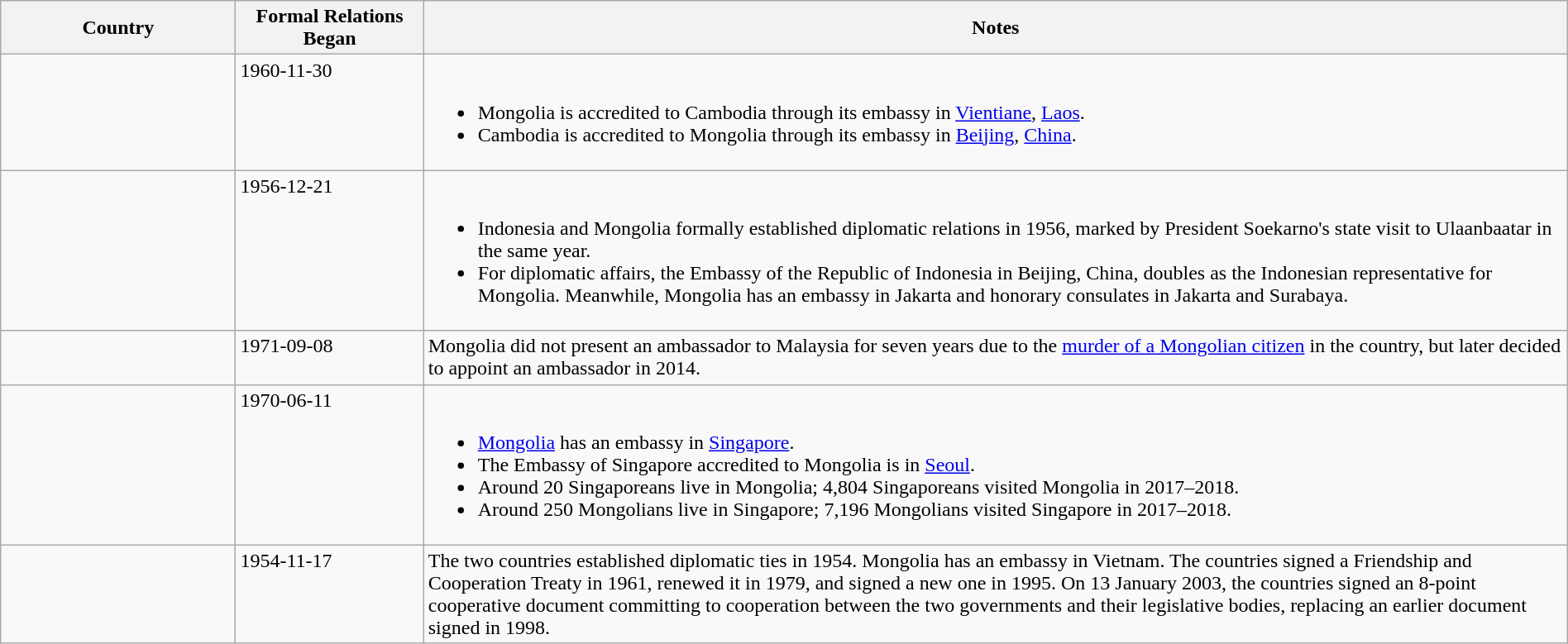<table class="wikitable sortable" style="width:100%; margin:auto;">
<tr>
<th style="width:15%;">Country</th>
<th style="width:12%;">Formal Relations Began</th>
<th>Notes</th>
</tr>
<tr valign="top">
<td></td>
<td>1960-11-30</td>
<td><br><ul><li>Mongolia is accredited to Cambodia through its embassy in <a href='#'>Vientiane</a>, <a href='#'>Laos</a>.</li><li>Cambodia is accredited to Mongolia through its embassy in <a href='#'>Beijing</a>, <a href='#'>China</a>.</li></ul></td>
</tr>
<tr valign="top">
<td></td>
<td>1956-12-21</td>
<td><br><ul><li>Indonesia and Mongolia formally established diplomatic relations in 1956, marked by President Soekarno's state visit to Ulaanbaatar in the same year.</li><li>For diplomatic affairs, the Embassy of the Republic of Indonesia in Beijing, China, doubles as the Indonesian representative for Mongolia. Meanwhile, Mongolia has an embassy in Jakarta and honorary consulates in Jakarta and Surabaya.</li></ul></td>
</tr>
<tr valign="top">
<td></td>
<td>1971-09-08</td>
<td>Mongolia did not present an ambassador to Malaysia for seven years due to the <a href='#'>murder of a Mongolian citizen</a> in the country, but later decided to appoint an ambassador in 2014.</td>
</tr>
<tr valign="top">
<td></td>
<td>1970-06-11</td>
<td><br><ul><li><a href='#'>Mongolia</a> has an embassy in <a href='#'>Singapore</a>.</li><li>The Embassy of Singapore accredited to Mongolia is in <a href='#'>Seoul</a>.</li><li>Around 20 Singaporeans live in Mongolia; 4,804 Singaporeans visited Mongolia in 2017–2018.</li><li>Around 250 Mongolians live in Singapore; 7,196 Mongolians visited Singapore in 2017–2018.</li></ul></td>
</tr>
<tr valign="top">
<td></td>
<td>1954-11-17</td>
<td>The two countries established diplomatic ties in 1954. Mongolia has an embassy in Vietnam. The countries signed a Friendship and Cooperation Treaty in 1961, renewed it in 1979, and signed a new one in 1995. On 13 January 2003, the countries signed an 8-point cooperative document committing to cooperation between the two governments and their legislative bodies, replacing an earlier document signed in 1998.</td>
</tr>
</table>
